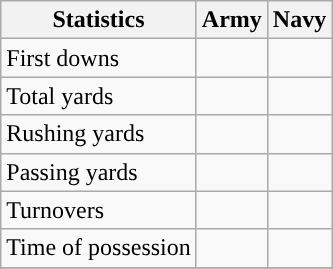<table class="wikitable" style="float: left;">
<tr>
<th>Statistics</th>
<th>Army</th>
<th>Navy</th>
</tr>
<tr>
<td>First downs</td>
<td></td>
<td></td>
</tr>
<tr>
<td>Total yards</td>
<td></td>
<td></td>
</tr>
<tr>
<td>Rushing yards</td>
<td></td>
<td></td>
</tr>
<tr>
<td>Passing yards</td>
<td></td>
<td></td>
</tr>
<tr>
<td>Turnovers</td>
<td></td>
<td></td>
</tr>
<tr>
<td>Time of possession</td>
<td></td>
<td></td>
</tr>
<tr>
</tr>
</table>
